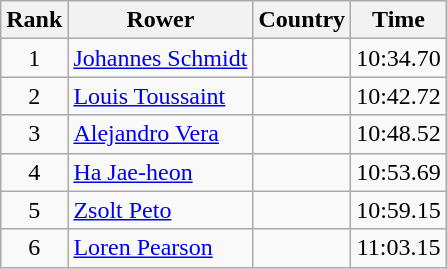<table class="wikitable" style="text-align:center">
<tr>
<th>Rank</th>
<th>Rower</th>
<th>Country</th>
<th>Time</th>
</tr>
<tr>
<td>1</td>
<td align="left"><a href='#'>Johannes Schmidt</a></td>
<td align="left"></td>
<td>10:34.70</td>
</tr>
<tr>
<td>2</td>
<td align="left"><a href='#'>Louis Toussaint</a></td>
<td align="left"></td>
<td>10:42.72</td>
</tr>
<tr>
<td>3</td>
<td align="left"><a href='#'>Alejandro Vera</a></td>
<td align="left"></td>
<td>10:48.52</td>
</tr>
<tr>
<td>4</td>
<td align="left"><a href='#'>Ha Jae-heon</a></td>
<td align="left"></td>
<td>10:53.69</td>
</tr>
<tr>
<td>5</td>
<td align="left"><a href='#'>Zsolt Peto</a></td>
<td align="left"></td>
<td>10:59.15</td>
</tr>
<tr>
<td>6</td>
<td align="left"><a href='#'>Loren Pearson</a></td>
<td align="left"></td>
<td>11:03.15</td>
</tr>
</table>
